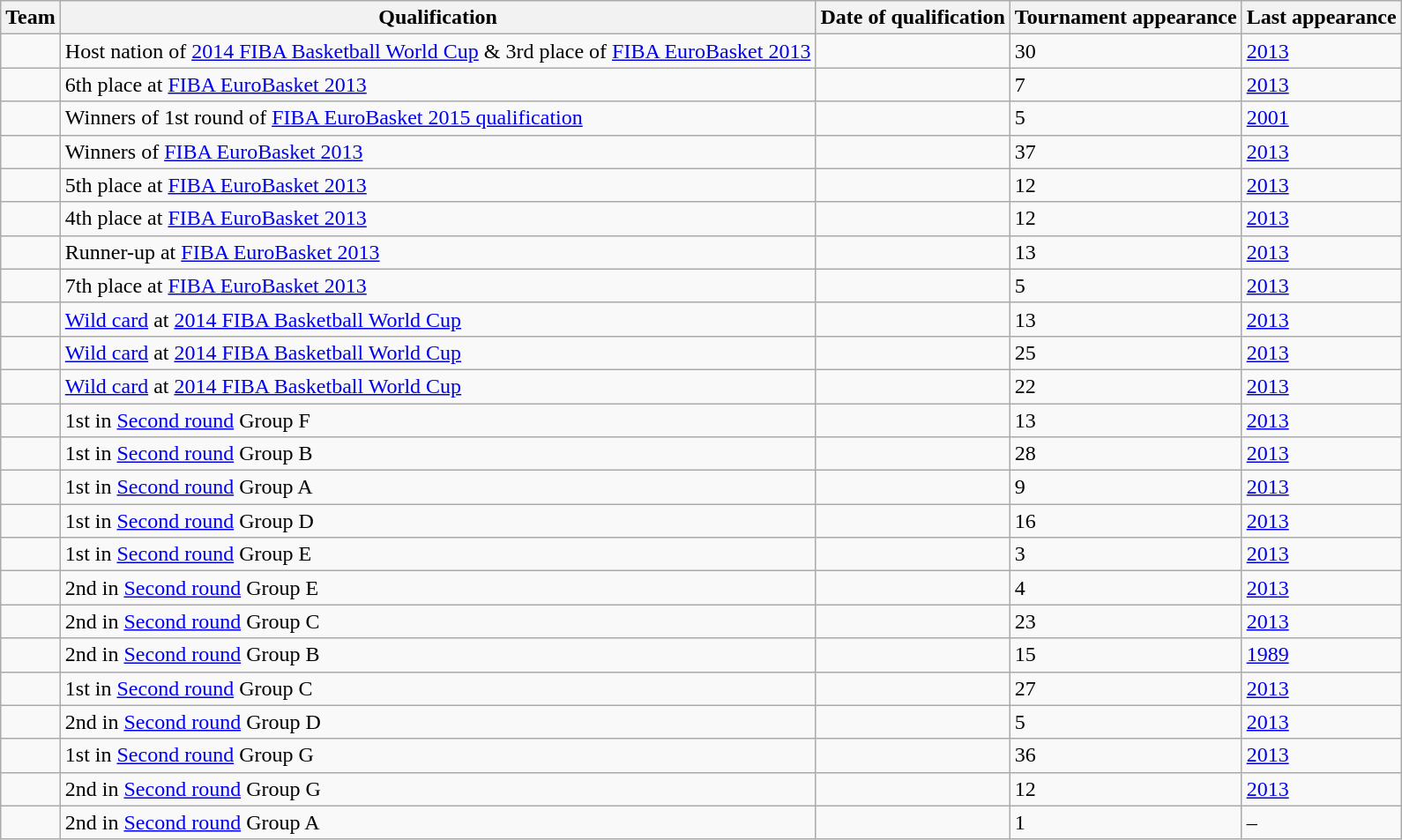<table class="wikitable sortable">
<tr>
<th>Team</th>
<th>Qualification</th>
<th>Date of qualification</th>
<th>Tournament appearance</th>
<th>Last appearance</th>
</tr>
<tr>
<td></td>
<td>Host nation of <a href='#'>2014 FIBA Basketball World Cup</a>  & 3rd place of <a href='#'>FIBA EuroBasket 2013</a></td>
<td></td>
<td>30</td>
<td><a href='#'>2013</a></td>
</tr>
<tr>
<td></td>
<td>6th place at <a href='#'>FIBA EuroBasket 2013</a></td>
<td></td>
<td>7</td>
<td><a href='#'>2013</a></td>
</tr>
<tr>
<td></td>
<td>Winners of 1st round of <a href='#'>FIBA EuroBasket 2015 qualification</a></td>
<td></td>
<td>5</td>
<td><a href='#'>2001</a></td>
</tr>
<tr>
<td></td>
<td>Winners of <a href='#'>FIBA EuroBasket 2013</a></td>
<td></td>
<td>37</td>
<td><a href='#'>2013</a></td>
</tr>
<tr>
<td></td>
<td>5th place at <a href='#'>FIBA EuroBasket 2013</a></td>
<td></td>
<td>12</td>
<td><a href='#'>2013</a></td>
</tr>
<tr>
<td></td>
<td>4th place at <a href='#'>FIBA EuroBasket 2013</a></td>
<td></td>
<td>12</td>
<td><a href='#'>2013</a></td>
</tr>
<tr>
<td></td>
<td>Runner-up at <a href='#'>FIBA EuroBasket 2013</a></td>
<td></td>
<td>13</td>
<td><a href='#'>2013</a></td>
</tr>
<tr>
<td></td>
<td>7th place at <a href='#'>FIBA EuroBasket 2013</a></td>
<td></td>
<td>5</td>
<td><a href='#'>2013</a></td>
</tr>
<tr>
<td></td>
<td><a href='#'>Wild card</a> at <a href='#'>2014 FIBA Basketball World Cup</a></td>
<td></td>
<td>13</td>
<td><a href='#'>2013</a></td>
</tr>
<tr>
<td></td>
<td><a href='#'>Wild card</a> at <a href='#'>2014 FIBA Basketball World Cup</a></td>
<td></td>
<td>25</td>
<td><a href='#'>2013</a></td>
</tr>
<tr>
<td></td>
<td><a href='#'>Wild card</a> at <a href='#'>2014 FIBA Basketball World Cup</a></td>
<td></td>
<td>22</td>
<td><a href='#'>2013</a></td>
</tr>
<tr>
<td></td>
<td>1st in <a href='#'>Second round</a> Group F</td>
<td></td>
<td>13</td>
<td><a href='#'>2013</a></td>
</tr>
<tr>
<td></td>
<td>1st in <a href='#'>Second round</a> Group B</td>
<td></td>
<td>28</td>
<td><a href='#'>2013</a></td>
</tr>
<tr>
<td></td>
<td>1st in <a href='#'>Second round</a> Group A</td>
<td></td>
<td>9</td>
<td><a href='#'>2013</a></td>
</tr>
<tr>
<td></td>
<td>1st in <a href='#'>Second round</a> Group D</td>
<td></td>
<td>16</td>
<td><a href='#'>2013</a></td>
</tr>
<tr>
<td></td>
<td>1st in <a href='#'>Second round</a> Group E</td>
<td></td>
<td>3</td>
<td><a href='#'>2013</a></td>
</tr>
<tr>
<td></td>
<td>2nd in <a href='#'>Second round</a> Group E</td>
<td></td>
<td>4</td>
<td><a href='#'>2013</a></td>
</tr>
<tr>
<td></td>
<td>2nd in <a href='#'>Second round</a> Group C</td>
<td></td>
<td>23</td>
<td><a href='#'>2013</a></td>
</tr>
<tr>
<td></td>
<td>2nd in <a href='#'>Second round</a> Group B</td>
<td></td>
<td>15</td>
<td><a href='#'>1989</a></td>
</tr>
<tr>
<td></td>
<td>1st in <a href='#'>Second round</a> Group C</td>
<td></td>
<td>27</td>
<td><a href='#'>2013</a></td>
</tr>
<tr>
<td></td>
<td>2nd in <a href='#'>Second round</a> Group D</td>
<td></td>
<td>5</td>
<td><a href='#'>2013</a></td>
</tr>
<tr>
<td></td>
<td>1st in <a href='#'>Second round</a> Group G</td>
<td></td>
<td>36</td>
<td><a href='#'>2013</a></td>
</tr>
<tr>
<td></td>
<td>2nd in <a href='#'>Second round</a> Group G</td>
<td></td>
<td>12</td>
<td><a href='#'>2013</a></td>
</tr>
<tr>
<td></td>
<td>2nd in <a href='#'>Second round</a> Group A</td>
<td></td>
<td>1</td>
<td>–</td>
</tr>
</table>
